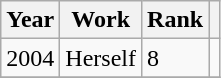<table class="wikitable plainrowheaders sortable" style="margin-right: 0;">
<tr>
<th scope="col">Year</th>
<th scope="col">Work</th>
<th scope="col">Rank</th>
<th scope="col" class="unsortable"></th>
</tr>
<tr>
<td rowspan=1>2004</td>
<td rowspan=1>Herself</td>
<td>8</td>
<td style="text-align:center;"></td>
</tr>
<tr>
</tr>
</table>
